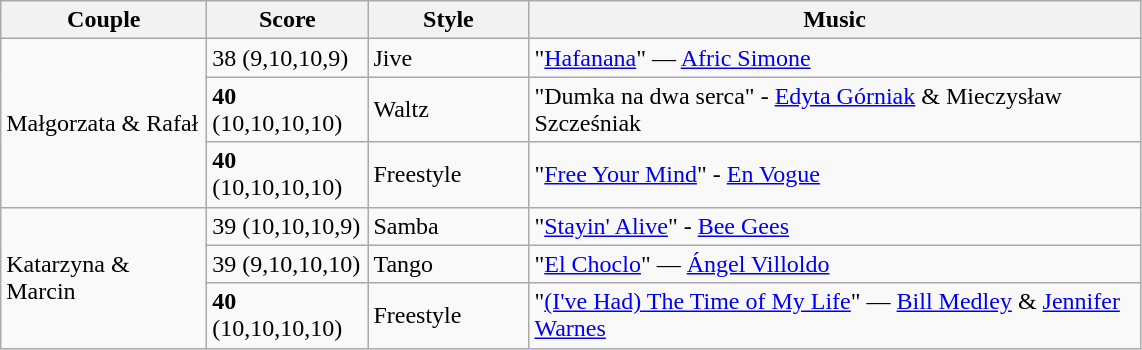<table class="wikitable">
<tr>
<th width="130">Couple</th>
<th width="100">Score</th>
<th width="100">Style</th>
<th width="400">Music</th>
</tr>
<tr>
<td rowspan=3>Małgorzata & Rafał</td>
<td>38 (9,10,10,9)</td>
<td>Jive</td>
<td>"<a href='#'>Hafanana</a>" — <a href='#'>Afric Simone</a></td>
</tr>
<tr>
<td><strong>40</strong> (10,10,10,10)</td>
<td>Waltz</td>
<td>"Dumka na dwa serca" - <a href='#'>Edyta Górniak</a> & Mieczysław Szcześniak</td>
</tr>
<tr>
<td><strong>40</strong> (10,10,10,10)</td>
<td>Freestyle</td>
<td>"<a href='#'>Free Your Mind</a>" - <a href='#'>En Vogue</a></td>
</tr>
<tr>
<td rowspan=3>Katarzyna & Marcin</td>
<td>39 (10,10,10,9)</td>
<td>Samba</td>
<td>"<a href='#'>Stayin' Alive</a>" - <a href='#'>Bee Gees</a></td>
</tr>
<tr>
<td>39 (9,10,10,10)</td>
<td>Tango</td>
<td>"<a href='#'>El Choclo</a>" — <a href='#'>Ángel Villoldo</a></td>
</tr>
<tr>
<td><strong>40</strong> (10,10,10,10)</td>
<td>Freestyle</td>
<td>"<a href='#'>(I've Had) The Time of My Life</a>" — <a href='#'>Bill Medley</a> & <a href='#'>Jennifer Warnes</a></td>
</tr>
</table>
